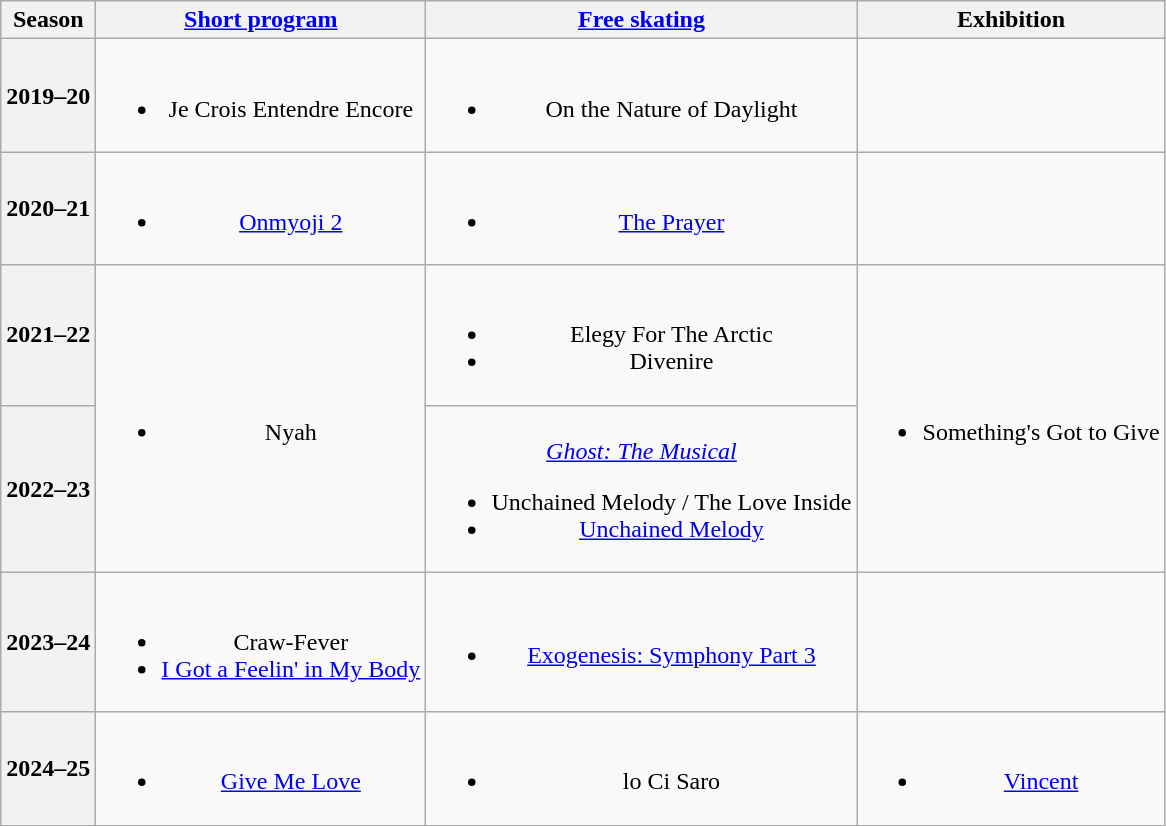<table class=wikitable style=text-align:center>
<tr>
<th>Season</th>
<th><a href='#'>Short program</a></th>
<th><a href='#'>Free skating</a></th>
<th>Exhibition</th>
</tr>
<tr>
<th>2019–20 <br> </th>
<td><br><ul><li>Je Crois Entendre Encore <br></li></ul></td>
<td><br><ul><li>On the Nature of Daylight <br></li></ul></td>
<td></td>
</tr>
<tr>
<th>2020–21 <br> </th>
<td><br><ul><li><a href='#'>Onmyoji 2</a> <br></li></ul></td>
<td><br><ul><li><a href='#'>The Prayer</a> <br></li></ul></td>
</tr>
<tr>
<th>2021–22 <br> </th>
<td rowspan=2><br><ul><li>Nyah <br></li></ul></td>
<td><br><ul><li>Elegy For The Arctic</li><li>Divenire <br></li></ul></td>
<td rowspan=2><br><ul><li>Something's Got to Give <br> </li></ul></td>
</tr>
<tr>
<th>2022–23 <br> </th>
<td><br><em><a href='#'>Ghost: The Musical</a></em><ul><li>Unchained Melody / The Love Inside <br></li><li><a href='#'>Unchained Melody</a> <br></li></ul></td>
</tr>
<tr>
<th>2023–24 <br> </th>
<td><br><ul><li>Craw-Fever</li><li><a href='#'>I Got a Feelin' in My Body</a> <br></li></ul></td>
<td><br><ul><li><a href='#'>Exogenesis: Symphony Part 3</a> <br></li></ul></td>
<td></td>
</tr>
<tr>
<th>2024–25 <br> </th>
<td><br><ul><li><a href='#'>Give Me Love</a> <br></li></ul></td>
<td><br><ul><li>lo Ci Saro  <br></li></ul></td>
<td><br><ul><li><a href='#'>Vincent</a> <br> </li></ul></td>
</tr>
</table>
